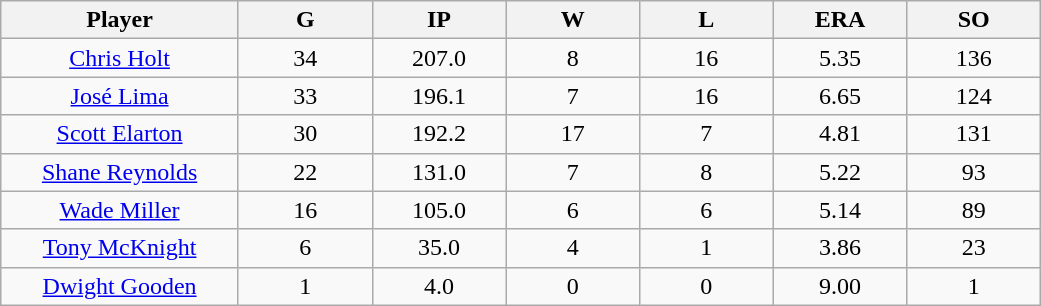<table class="wikitable sortable">
<tr>
<th bgcolor="#DDDDFF" width="16%">Player</th>
<th bgcolor="#DDDDFF" width="9%">G</th>
<th bgcolor="#DDDDFF" width="9%">IP</th>
<th bgcolor="#DDDDFF" width="9%">W</th>
<th bgcolor="#DDDDFF" width="9%">L</th>
<th bgcolor="#DDDDFF" width="9%">ERA</th>
<th bgcolor="#DDDDFF" width="9%">SO</th>
</tr>
<tr align="center">
<td><a href='#'>Chris Holt</a></td>
<td>34</td>
<td>207.0</td>
<td>8</td>
<td>16</td>
<td>5.35</td>
<td>136</td>
</tr>
<tr align=center>
<td><a href='#'>José Lima</a></td>
<td>33</td>
<td>196.1</td>
<td>7</td>
<td>16</td>
<td>6.65</td>
<td>124</td>
</tr>
<tr align=center>
<td><a href='#'>Scott Elarton</a></td>
<td>30</td>
<td>192.2</td>
<td>17</td>
<td>7</td>
<td>4.81</td>
<td>131</td>
</tr>
<tr align=center>
<td><a href='#'>Shane Reynolds</a></td>
<td>22</td>
<td>131.0</td>
<td>7</td>
<td>8</td>
<td>5.22</td>
<td>93</td>
</tr>
<tr align=center>
<td><a href='#'>Wade Miller</a></td>
<td>16</td>
<td>105.0</td>
<td>6</td>
<td>6</td>
<td>5.14</td>
<td>89</td>
</tr>
<tr align=center>
<td><a href='#'>Tony McKnight</a></td>
<td>6</td>
<td>35.0</td>
<td>4</td>
<td>1</td>
<td>3.86</td>
<td>23</td>
</tr>
<tr align=center>
<td><a href='#'>Dwight Gooden</a></td>
<td>1</td>
<td>4.0</td>
<td>0</td>
<td>0</td>
<td>9.00</td>
<td>1</td>
</tr>
</table>
